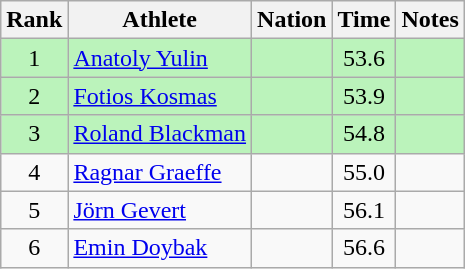<table class="wikitable sortable" style="text-align:center">
<tr>
<th>Rank</th>
<th>Athlete</th>
<th>Nation</th>
<th>Time</th>
<th>Notes</th>
</tr>
<tr bgcolor=bbf3bb>
<td>1</td>
<td align="left"><a href='#'>Anatoly Yulin</a></td>
<td align="left"></td>
<td>53.6</td>
<td></td>
</tr>
<tr bgcolor=bbf3bb>
<td>2</td>
<td align="left"><a href='#'>Fotios Kosmas</a></td>
<td align="left"></td>
<td>53.9</td>
<td></td>
</tr>
<tr bgcolor=bbf3bb>
<td>3</td>
<td align="left"><a href='#'>Roland Blackman</a></td>
<td align="left"></td>
<td>54.8</td>
<td></td>
</tr>
<tr>
<td>4</td>
<td align="left"><a href='#'>Ragnar Graeffe</a></td>
<td align="left"></td>
<td>55.0</td>
<td></td>
</tr>
<tr>
<td>5</td>
<td align="left"><a href='#'>Jörn Gevert</a></td>
<td align="left"></td>
<td>56.1</td>
<td></td>
</tr>
<tr>
<td>6</td>
<td align="left"><a href='#'>Emin Doybak</a></td>
<td align="left"></td>
<td>56.6</td>
<td></td>
</tr>
</table>
